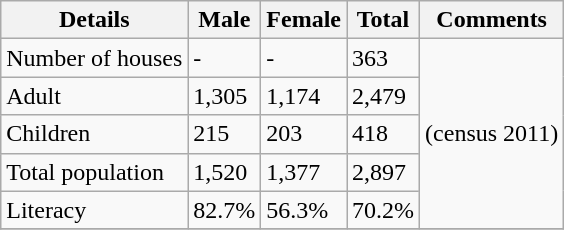<table class="wikitable  sortable">
<tr>
<th>Details</th>
<th>Male</th>
<th>Female</th>
<th>Total</th>
<th>Comments</th>
</tr>
<tr>
<td>Number of  houses</td>
<td>-</td>
<td>-</td>
<td>363</td>
<td rowspan="5">(census 2011)</td>
</tr>
<tr>
<td>Adult</td>
<td>1,305</td>
<td>1,174</td>
<td>2,479</td>
</tr>
<tr>
<td>Children</td>
<td>215</td>
<td>203</td>
<td>418</td>
</tr>
<tr>
<td>Total population</td>
<td>1,520</td>
<td>1,377</td>
<td>2,897</td>
</tr>
<tr>
<td>Literacy</td>
<td>82.7%</td>
<td>56.3%</td>
<td>70.2%</td>
</tr>
<tr>
</tr>
</table>
